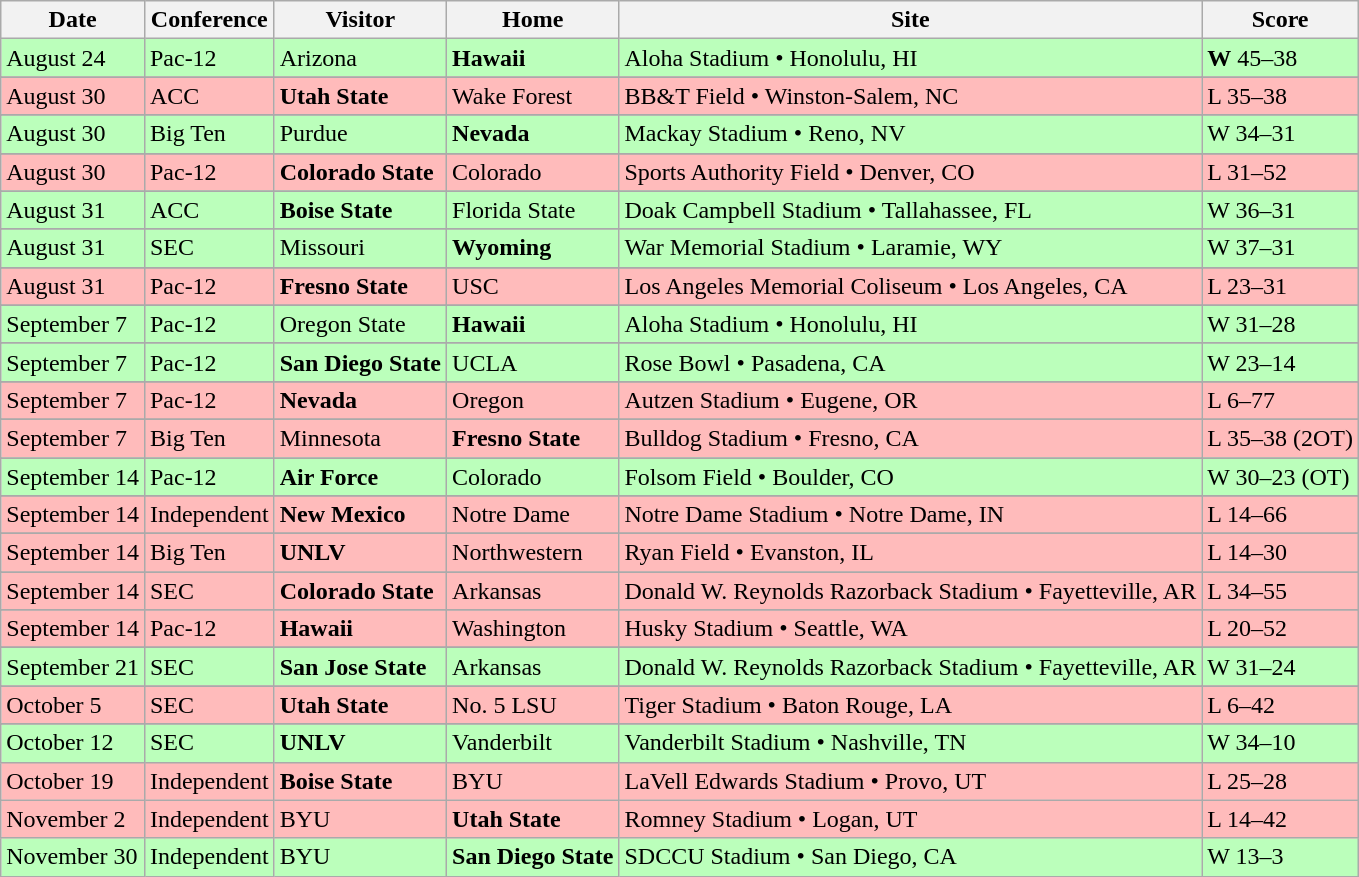<table class="wikitable">
<tr>
<th>Date</th>
<th>Conference</th>
<th>Visitor</th>
<th>Home</th>
<th>Site</th>
<th>Score</th>
</tr>
<tr style="background:#bfb;">
<td>August 24</td>
<td>Pac-12</td>
<td>Arizona</td>
<td><strong>Hawaii</strong></td>
<td>Aloha Stadium • Honolulu, HI</td>
<td><strong>W</strong> 45–38</td>
</tr>
<tr>
</tr>
<tr style="background:#fbb">
<td>August 30</td>
<td>ACC</td>
<td><strong>Utah State</strong></td>
<td>Wake Forest</td>
<td>BB&T Field • Winston-Salem, NC</td>
<td>L 35–38</td>
</tr>
<tr>
</tr>
<tr style="background:#bfb">
<td>August 30</td>
<td>Big Ten</td>
<td>Purdue</td>
<td><strong>Nevada</strong></td>
<td>Mackay Stadium • Reno, NV</td>
<td>W 34–31</td>
</tr>
<tr>
</tr>
<tr style="background:#fbb">
<td>August 30</td>
<td>Pac-12</td>
<td><strong>Colorado State</strong></td>
<td>Colorado</td>
<td>Sports Authority Field • Denver, CO</td>
<td>L 31–52</td>
</tr>
<tr>
</tr>
<tr style="background:#bfb">
<td>August 31</td>
<td>ACC</td>
<td><strong>Boise State</strong></td>
<td>Florida State</td>
<td>Doak Campbell Stadium • Tallahassee, FL</td>
<td>W 36–31</td>
</tr>
<tr>
</tr>
<tr style="background:#bfb">
<td>August 31</td>
<td>SEC</td>
<td>Missouri</td>
<td><strong>Wyoming</strong></td>
<td>War Memorial Stadium • Laramie, WY</td>
<td>W 37–31</td>
</tr>
<tr>
</tr>
<tr style="background:#fbb">
<td>August 31</td>
<td>Pac-12</td>
<td><strong>Fresno State</strong></td>
<td>USC</td>
<td>Los Angeles Memorial Coliseum • Los Angeles, CA</td>
<td>L 23–31</td>
</tr>
<tr>
</tr>
<tr style="background:#bfb">
<td>September 7</td>
<td>Pac-12</td>
<td>Oregon State</td>
<td><strong>Hawaii</strong></td>
<td>Aloha Stadium • Honolulu, HI</td>
<td>W 31–28</td>
</tr>
<tr>
</tr>
<tr style="background:#bfb">
<td>September 7</td>
<td>Pac-12</td>
<td><strong>San Diego State</strong></td>
<td>UCLA</td>
<td>Rose Bowl • Pasadena, CA</td>
<td>W 23–14</td>
</tr>
<tr>
</tr>
<tr style="background:#fbb">
<td>September 7</td>
<td>Pac-12</td>
<td><strong>Nevada</strong></td>
<td>Oregon</td>
<td>Autzen Stadium • Eugene, OR</td>
<td>L 6–77</td>
</tr>
<tr>
</tr>
<tr style="background:#fbb">
<td>September 7</td>
<td>Big Ten</td>
<td>Minnesota</td>
<td><strong>Fresno State</strong></td>
<td>Bulldog Stadium • Fresno, CA</td>
<td>L 35–38 (2OT)</td>
</tr>
<tr>
</tr>
<tr style="background:#bfb">
<td>September 14</td>
<td>Pac-12</td>
<td><strong>Air Force</strong></td>
<td>Colorado</td>
<td>Folsom Field • Boulder, CO</td>
<td>W 30–23 (OT)</td>
</tr>
<tr>
</tr>
<tr style="background:#fbb">
<td>September 14</td>
<td>Independent</td>
<td><strong>New Mexico</strong></td>
<td>Notre Dame</td>
<td>Notre Dame Stadium • Notre Dame, IN</td>
<td>L 14–66</td>
</tr>
<tr>
</tr>
<tr style="background:#fbb">
<td>September 14</td>
<td>Big Ten</td>
<td><strong>UNLV</strong></td>
<td>Northwestern</td>
<td>Ryan Field • Evanston, IL</td>
<td>L 14–30</td>
</tr>
<tr>
</tr>
<tr style="background:#fbb">
<td>September 14</td>
<td>SEC</td>
<td><strong>Colorado State</strong></td>
<td>Arkansas</td>
<td>Donald W. Reynolds Razorback Stadium • Fayetteville, AR</td>
<td>L 34–55</td>
</tr>
<tr>
</tr>
<tr style="background:#fbb">
<td>September 14</td>
<td>Pac-12</td>
<td><strong>Hawaii</strong></td>
<td>Washington</td>
<td>Husky Stadium • Seattle, WA</td>
<td>L 20–52</td>
</tr>
<tr>
</tr>
<tr style="background:#bfb">
<td>September 21</td>
<td>SEC</td>
<td><strong>San Jose State</strong></td>
<td>Arkansas</td>
<td>Donald W. Reynolds Razorback Stadium • Fayetteville, AR</td>
<td>W 31–24</td>
</tr>
<tr>
</tr>
<tr style="background:#fbb">
<td>October 5</td>
<td>SEC</td>
<td><strong>Utah State</strong></td>
<td>No. 5 LSU</td>
<td>Tiger Stadium • Baton Rouge, LA</td>
<td>L 6–42</td>
</tr>
<tr>
</tr>
<tr style="background:#bfb">
<td>October 12</td>
<td>SEC</td>
<td><strong>UNLV</strong></td>
<td>Vanderbilt</td>
<td>Vanderbilt Stadium • Nashville, TN</td>
<td>W 34–10</td>
</tr>
<tr style="background:#fbb">
<td>October 19</td>
<td>Independent</td>
<td><strong>Boise State</strong></td>
<td>BYU</td>
<td>LaVell Edwards Stadium • Provo, UT</td>
<td>L 25–28</td>
</tr>
<tr style="background:#fbb">
<td>November 2</td>
<td>Independent</td>
<td>BYU</td>
<td><strong>Utah State</strong></td>
<td>Romney Stadium • Logan, UT</td>
<td>L 14–42</td>
</tr>
<tr style="background:#bfb">
<td>November 30</td>
<td>Independent</td>
<td>BYU</td>
<td><strong>San Diego State</strong></td>
<td>SDCCU Stadium • San Diego, CA</td>
<td>W 13–3</td>
</tr>
</table>
